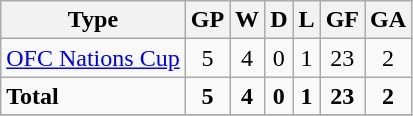<table class="wikitable">
<tr>
<th>Type</th>
<th>GP</th>
<th>W</th>
<th>D</th>
<th>L</th>
<th>GF</th>
<th>GA</th>
</tr>
<tr>
<td align=left><a href='#'>OFC Nations Cup</a></td>
<td align=center>5</td>
<td align=center>4</td>
<td align=center>0</td>
<td align=center>1</td>
<td align=center>23</td>
<td align=center>2</td>
</tr>
<tr>
<td><strong>Total</strong></td>
<td align=center><strong>5</strong></td>
<td align=center><strong>4</strong></td>
<td align=center><strong>0</strong></td>
<td align=center><strong>1</strong></td>
<td align=center><strong>23</strong></td>
<td align=center><strong>2</strong></td>
</tr>
<tr>
</tr>
</table>
